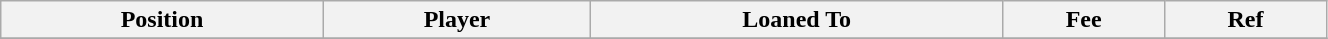<table class="wikitable sortable" style="width:70%; text-align:center; font-size:100%; text-align:left;">
<tr>
<th>Position</th>
<th>Player</th>
<th>Loaned To</th>
<th>Fee</th>
<th>Ref</th>
</tr>
<tr>
</tr>
</table>
